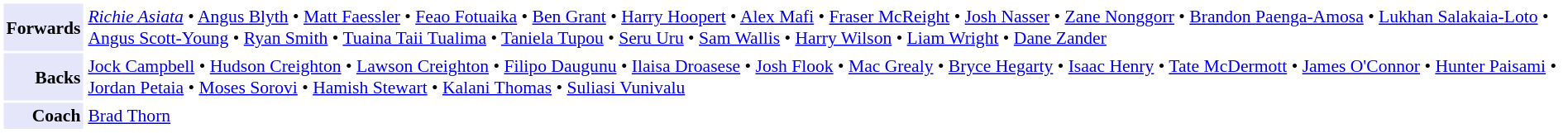<table cellpadding="2" style="border: 1px solid white; font-size:90%">
<tr>
<td style="text-align:right;" bgcolor="lavender"><strong>Forwards</strong></td>
<td style="text-align:left;"><em><a href='#'>Richie Asiata</a></em> • <a href='#'>Angus Blyth</a> • <a href='#'>Matt Faessler</a> • <a href='#'>Feao Fotuaika</a> • <a href='#'>Ben Grant</a> • <a href='#'>Harry Hoopert</a> • <a href='#'>Alex Mafi</a> • <a href='#'>Fraser McReight</a> • <a href='#'>Josh Nasser</a> • <a href='#'>Zane Nonggorr</a> • <a href='#'>Brandon Paenga-Amosa</a> • <a href='#'>Lukhan Salakaia-Loto</a> • <a href='#'>Angus Scott-Young</a> • <a href='#'>Ryan Smith</a> • <a href='#'>Tuaina Taii Tualima</a> • <a href='#'>Taniela Tupou</a> • <a href='#'>Seru Uru</a> • <a href='#'>Sam Wallis</a> • <a href='#'>Harry Wilson</a> • <a href='#'>Liam Wright</a> • <a href='#'>Dane Zander</a></td>
</tr>
<tr>
<td style="text-align:right;" bgcolor="lavender"><strong>Backs</strong></td>
<td style="text-align:left;"><a href='#'>Jock Campbell</a> • <a href='#'>Hudson Creighton</a> • <a href='#'>Lawson Creighton</a> • <a href='#'>Filipo Daugunu</a> • <a href='#'>Ilaisa Droasese</a> • <a href='#'>Josh Flook</a> • <a href='#'>Mac Grealy</a> • <a href='#'>Bryce Hegarty</a> • <a href='#'>Isaac Henry</a> • <a href='#'>Tate McDermott</a> • <a href='#'>James O'Connor</a> • <a href='#'>Hunter Paisami</a> • <a href='#'>Jordan Petaia</a> • <a href='#'>Moses Sorovi</a> • <a href='#'>Hamish Stewart</a> • <a href='#'>Kalani Thomas</a> • <a href='#'>Suliasi Vunivalu</a></td>
</tr>
<tr>
<td style="text-align:right;" bgcolor="lavender"><strong>Coach</strong></td>
<td style="text-align:left;"><a href='#'>Brad Thorn</a></td>
</tr>
</table>
